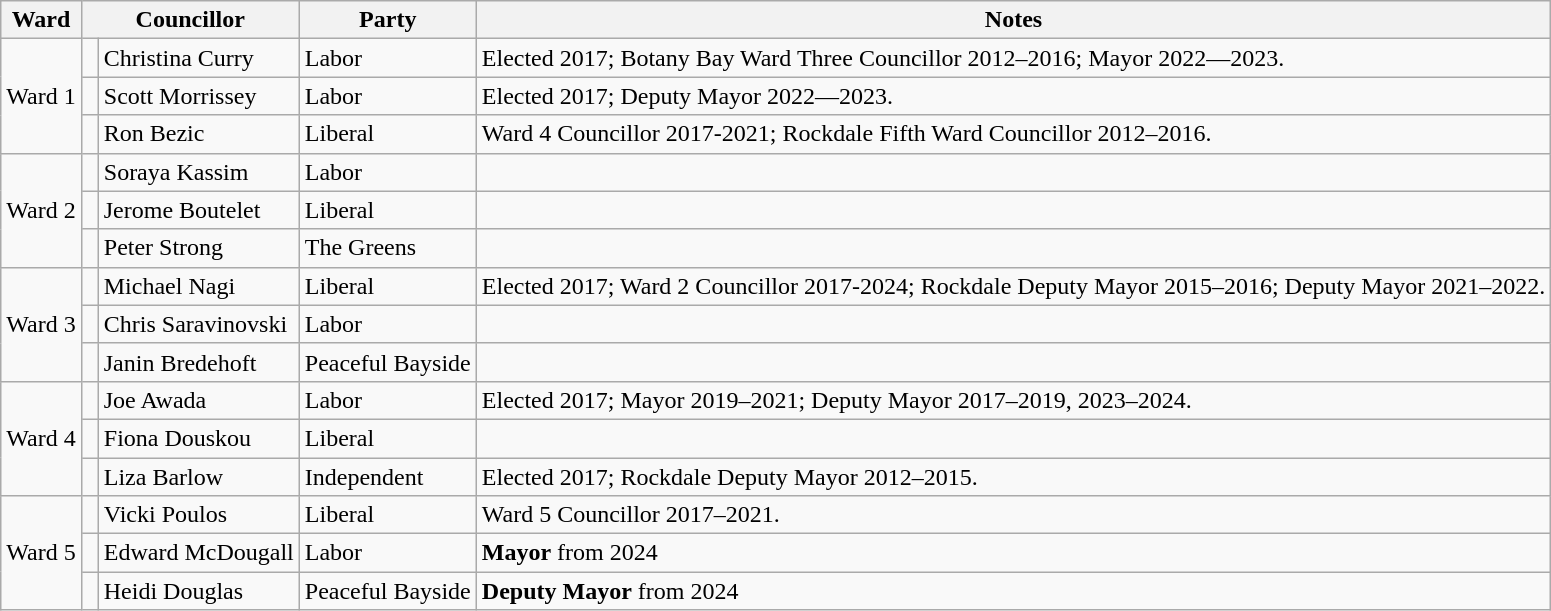<table class="wikitable">
<tr>
<th>Ward</th>
<th colspan="2">Councillor</th>
<th>Party</th>
<th>Notes</th>
</tr>
<tr>
<td rowspan="3">Ward 1</td>
<td> </td>
<td>Christina Curry</td>
<td>Labor</td>
<td>Elected 2017; Botany Bay Ward Three Councillor 2012–2016; Mayor 2022—2023.</td>
</tr>
<tr>
<td> </td>
<td>Scott Morrissey</td>
<td>Labor</td>
<td>Elected 2017; Deputy Mayor 2022—2023.</td>
</tr>
<tr>
<td> </td>
<td>Ron Bezic</td>
<td>Liberal</td>
<td>Ward 4 Councillor 2017-2021; Rockdale Fifth Ward Councillor 2012–2016.</td>
</tr>
<tr>
<td rowspan="3">Ward 2</td>
<td> </td>
<td>Soraya Kassim</td>
<td>Labor</td>
<td></td>
</tr>
<tr>
<td> </td>
<td>Jerome Boutelet</td>
<td>Liberal</td>
<td></td>
</tr>
<tr>
<td> </td>
<td>Peter Strong</td>
<td>The Greens</td>
<td></td>
</tr>
<tr>
<td rowspan="3">Ward 3</td>
<td> </td>
<td>Michael Nagi</td>
<td>Liberal</td>
<td>Elected 2017; Ward 2 Councillor 2017-2024; Rockdale Deputy Mayor 2015–2016; Deputy Mayor 2021–2022.</td>
</tr>
<tr>
<td> </td>
<td>Chris Saravinovski</td>
<td>Labor</td>
<td></td>
</tr>
<tr>
<td> </td>
<td>Janin Bredehoft</td>
<td>Peaceful Bayside</td>
<td></td>
</tr>
<tr>
<td rowspan="3">Ward 4</td>
<td> </td>
<td>Joe Awada</td>
<td>Labor</td>
<td>Elected 2017; Mayor 2019–2021; Deputy Mayor 2017–2019, 2023–2024.</td>
</tr>
<tr>
<td> </td>
<td>Fiona Douskou</td>
<td>Liberal</td>
<td></td>
</tr>
<tr>
<td> </td>
<td>Liza Barlow</td>
<td>Independent</td>
<td>Elected 2017; Rockdale Deputy Mayor 2012–2015.</td>
</tr>
<tr>
<td rowspan="3">Ward 5</td>
<td> </td>
<td>Vicki Poulos</td>
<td>Liberal</td>
<td>Ward 5 Councillor 2017–2021.</td>
</tr>
<tr>
<td> </td>
<td>Edward McDougall</td>
<td>Labor</td>
<td><strong>Mayor</strong> from 2024</td>
</tr>
<tr>
<td> </td>
<td>Heidi Douglas</td>
<td>Peaceful Bayside</td>
<td><strong>Deputy Mayor</strong> from 2024</td>
</tr>
</table>
